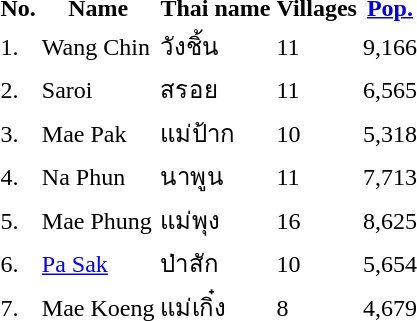<table>
<tr>
<th>No.</th>
<th>Name</th>
<th>Thai name</th>
<th>Villages</th>
<th><a href='#'>Pop.</a></th>
</tr>
<tr>
<td>1.</td>
<td>Wang Chin</td>
<td>วังชิ้น</td>
<td>11</td>
<td>9,166</td>
<td></td>
</tr>
<tr>
<td>2.</td>
<td>Saroi</td>
<td>สรอย</td>
<td>11</td>
<td>6,565</td>
<td></td>
</tr>
<tr>
<td>3.</td>
<td>Mae Pak</td>
<td>แม่ป้าก</td>
<td>10</td>
<td>5,318</td>
<td></td>
</tr>
<tr>
<td>4.</td>
<td>Na Phun</td>
<td>นาพูน</td>
<td>11</td>
<td>7,713</td>
<td></td>
</tr>
<tr>
<td>5.</td>
<td>Mae Phung</td>
<td>แม่พุง</td>
<td>16</td>
<td>8,625</td>
<td></td>
</tr>
<tr>
<td>6.</td>
<td><a href='#'>Pa Sak</a></td>
<td>ป่าสัก</td>
<td>10</td>
<td>5,654</td>
<td></td>
</tr>
<tr>
<td>7.</td>
<td>Mae Koeng</td>
<td>แม่เกิ๋ง</td>
<td>8</td>
<td>4,679</td>
<td></td>
</tr>
</table>
